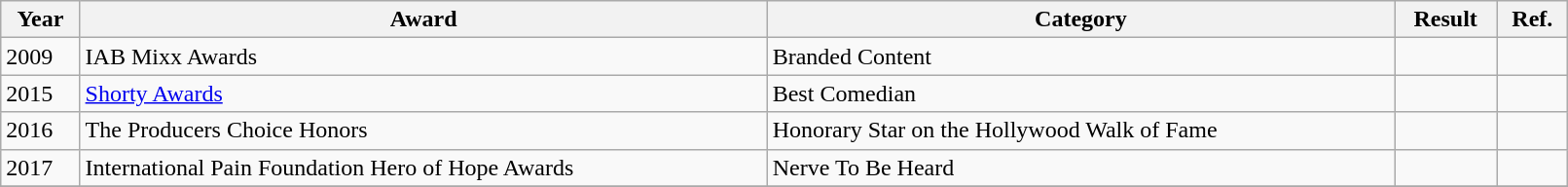<table class="wikitable" style="width:85%;">
<tr>
<th>Year</th>
<th>Award</th>
<th>Category</th>
<th>Result</th>
<th>Ref.</th>
</tr>
<tr>
<td>2009</td>
<td>IAB Mixx Awards</td>
<td>Branded Content</td>
<td></td>
<td></td>
</tr>
<tr>
<td>2015</td>
<td><a href='#'>Shorty Awards</a></td>
<td>Best Comedian</td>
<td></td>
<td></td>
</tr>
<tr>
<td>2016</td>
<td>The Producers Choice Honors</td>
<td>Honorary Star on the Hollywood Walk of Fame</td>
<td></td>
<td></td>
</tr>
<tr>
<td>2017</td>
<td>International Pain Foundation Hero of Hope Awards</td>
<td>Nerve To Be Heard</td>
<td></td>
<td></td>
</tr>
<tr>
</tr>
</table>
